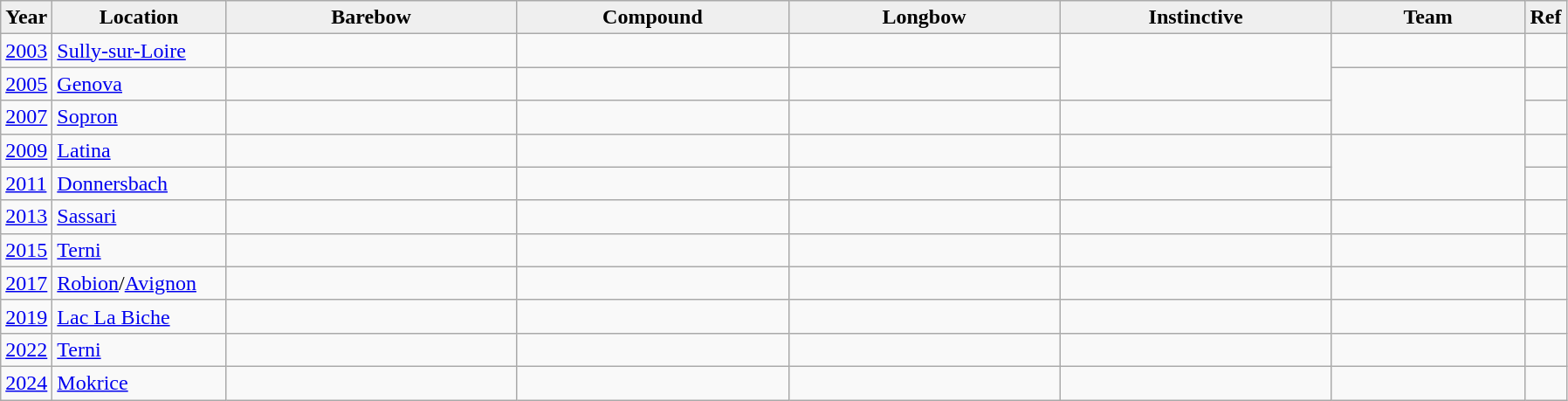<table class="wikitable">
<tr>
<th scope="col" ! width="25" style="background: #efefef;">Year</th>
<th scope="col" ! width="125" style="background: #efefef;">Location</th>
<th scope="col" ! width="215" style="background: #efefef;">Barebow</th>
<th scope="col" ! width="200" style="background: #efefef;">Compound</th>
<th scope="col" ! width="200" style="background: #efefef;">Longbow</th>
<th scope="col" ! width="200" style="background: #efefef;">Instinctive</th>
<th scope="col" ! width="140" style="background: #efefef;">Team</th>
<th scope="col" ! width="25" style="background: #efefef;">Ref</th>
</tr>
<tr>
<td><a href='#'>2003</a></td>
<td> <a href='#'>Sully-sur-Loire</a></td>
<td></td>
<td></td>
<td></td>
<td rowspan=2></td>
<td></td>
<td></td>
</tr>
<tr>
<td><a href='#'>2005</a></td>
<td> <a href='#'>Genova</a></td>
<td></td>
<td></td>
<td></td>
<td rowspan=2></td>
<td></td>
</tr>
<tr>
<td><a href='#'>2007</a></td>
<td> <a href='#'>Sopron</a></td>
<td></td>
<td></td>
<td></td>
<td></td>
<td></td>
</tr>
<tr>
<td><a href='#'>2009</a></td>
<td> <a href='#'>Latina</a></td>
<td></td>
<td></td>
<td></td>
<td></td>
<td rowspan=2></td>
<td></td>
</tr>
<tr>
<td><a href='#'>2011</a></td>
<td> <a href='#'>Donnersbach</a></td>
<td></td>
<td></td>
<td></td>
<td></td>
<td></td>
</tr>
<tr>
<td><a href='#'>2013</a></td>
<td> <a href='#'>Sassari</a></td>
<td></td>
<td></td>
<td></td>
<td></td>
<td></td>
<td></td>
</tr>
<tr>
<td><a href='#'>2015</a></td>
<td> <a href='#'>Terni</a></td>
<td></td>
<td></td>
<td></td>
<td></td>
<td></td>
<td></td>
</tr>
<tr>
<td><a href='#'>2017</a></td>
<td> <a href='#'>Robion</a>/<a href='#'>Avignon</a></td>
<td></td>
<td></td>
<td></td>
<td></td>
<td></td>
<td></td>
</tr>
<tr>
<td><a href='#'>2019</a></td>
<td> <a href='#'>Lac La Biche</a></td>
<td></td>
<td></td>
<td></td>
<td></td>
<td></td>
<td></td>
</tr>
<tr>
<td><a href='#'>2022</a></td>
<td> <a href='#'>Terni</a></td>
<td></td>
<td></td>
<td></td>
<td></td>
<td></td>
<td></td>
</tr>
<tr>
<td><a href='#'>2024</a></td>
<td> <a href='#'>Mokrice</a></td>
<td></td>
<td></td>
<td></td>
<td></td>
<td></td>
<td></td>
</tr>
</table>
